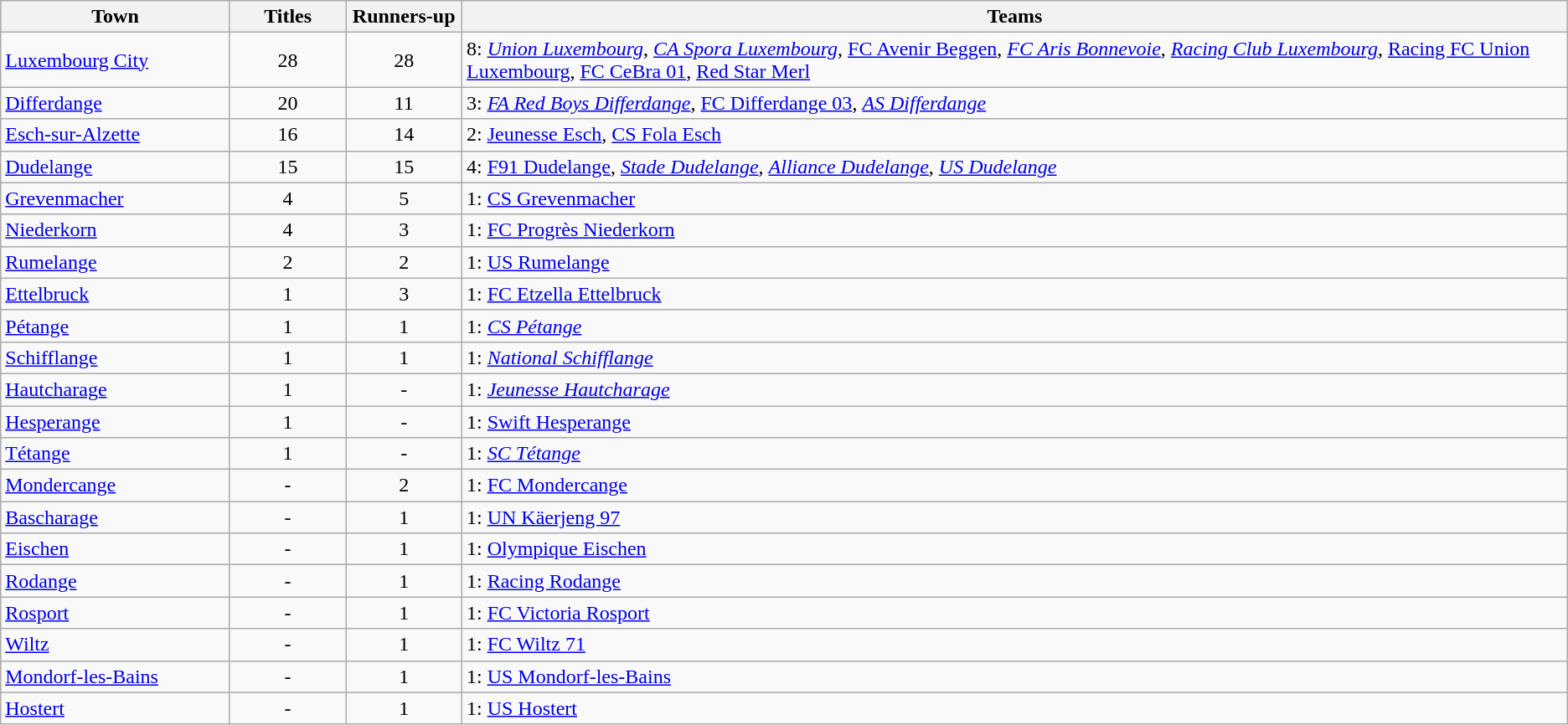<table class="wikitable sortable sticky-header">
<tr>
<th width=175>Town</th>
<th width=85>Titles</th>
<th width=85>Runners-up</th>
<th>Teams</th>
</tr>
<tr>
<td><a href='#'>Luxembourg City</a></td>
<td align=center>28</td>
<td align=center>28</td>
<td>8: <em><a href='#'>Union Luxembourg</a></em>, <em><a href='#'>CA Spora Luxembourg</a></em>, <a href='#'>FC Avenir Beggen</a>, <em><a href='#'>FC Aris Bonnevoie</a></em>, <em><a href='#'>Racing Club Luxembourg</a></em>, <a href='#'>Racing FC Union Luxembourg</a>, <a href='#'>FC CeBra 01</a>, <a href='#'>Red Star Merl</a></td>
</tr>
<tr>
<td><a href='#'>Differdange</a></td>
<td align=center>20</td>
<td align=center>11</td>
<td>3: <em><a href='#'>FA Red Boys Differdange</a></em>, <a href='#'>FC Differdange 03</a>, <em><a href='#'>AS Differdange</a></em></td>
</tr>
<tr>
<td><a href='#'>Esch-sur-Alzette</a></td>
<td align=center>16</td>
<td align=center>14</td>
<td>2: <a href='#'>Jeunesse Esch</a>, <a href='#'>CS Fola Esch</a></td>
</tr>
<tr>
<td><a href='#'>Dudelange</a></td>
<td align=center>15</td>
<td align=center>15</td>
<td>4: <a href='#'>F91 Dudelange</a>, <em><a href='#'>Stade Dudelange</a></em>, <em><a href='#'>Alliance Dudelange</a></em>, <em><a href='#'>US Dudelange</a></em></td>
</tr>
<tr>
<td><a href='#'>Grevenmacher</a></td>
<td align=center>4</td>
<td align=center>5</td>
<td>1: <a href='#'>CS Grevenmacher</a></td>
</tr>
<tr>
<td><a href='#'>Niederkorn</a></td>
<td align=center>4</td>
<td align=center>3</td>
<td>1: <a href='#'>FC Progrès Niederkorn</a></td>
</tr>
<tr>
<td><a href='#'>Rumelange</a></td>
<td align=center>2</td>
<td align=center>2</td>
<td>1: <a href='#'>US Rumelange</a></td>
</tr>
<tr>
<td><a href='#'>Ettelbruck</a></td>
<td align=center>1</td>
<td align=center>3</td>
<td>1: <a href='#'>FC Etzella Ettelbruck</a></td>
</tr>
<tr>
<td><a href='#'>Pétange</a></td>
<td align=center>1</td>
<td align=center>1</td>
<td>1: <em><a href='#'>CS Pétange</a></em></td>
</tr>
<tr>
<td><a href='#'>Schifflange</a></td>
<td align=center>1</td>
<td align=center>1</td>
<td>1: <em><a href='#'>National Schifflange</a></em></td>
</tr>
<tr>
<td><a href='#'>Hautcharage</a></td>
<td align=center>1</td>
<td align=center>-</td>
<td>1: <em><a href='#'>Jeunesse Hautcharage</a></em></td>
</tr>
<tr>
<td><a href='#'>Hesperange</a></td>
<td align=center>1</td>
<td align=center>-</td>
<td>1: <a href='#'>Swift Hesperange</a></td>
</tr>
<tr>
<td><a href='#'>Tétange</a></td>
<td align=center>1</td>
<td align=center>-</td>
<td>1: <em><a href='#'>SC Tétange</a></em></td>
</tr>
<tr>
<td><a href='#'>Mondercange</a></td>
<td align=center>-</td>
<td align=center>2</td>
<td>1: <a href='#'>FC Mondercange</a></td>
</tr>
<tr>
<td><a href='#'>Bascharage</a></td>
<td align=center>-</td>
<td align=center>1</td>
<td>1: <a href='#'>UN Käerjeng 97</a></td>
</tr>
<tr>
<td><a href='#'>Eischen</a></td>
<td align=center>-</td>
<td align=center>1</td>
<td>1: <a href='#'>Olympique Eischen</a></td>
</tr>
<tr>
<td><a href='#'>Rodange</a></td>
<td align=center>-</td>
<td align=center>1</td>
<td>1: <a href='#'>Racing Rodange</a></td>
</tr>
<tr>
<td><a href='#'>Rosport</a></td>
<td align=center>-</td>
<td align=center>1</td>
<td>1: <a href='#'>FC Victoria Rosport</a></td>
</tr>
<tr>
<td><a href='#'>Wiltz</a></td>
<td align=center>-</td>
<td align=center>1</td>
<td>1: <a href='#'>FC Wiltz 71</a></td>
</tr>
<tr>
<td><a href='#'>Mondorf-les-Bains</a></td>
<td align=center>-</td>
<td align=center>1</td>
<td>1: <a href='#'>US Mondorf-les-Bains</a></td>
</tr>
<tr>
<td><a href='#'>Hostert</a></td>
<td align=center>-</td>
<td align=center>1</td>
<td>1: <a href='#'>US Hostert</a></td>
</tr>
</table>
